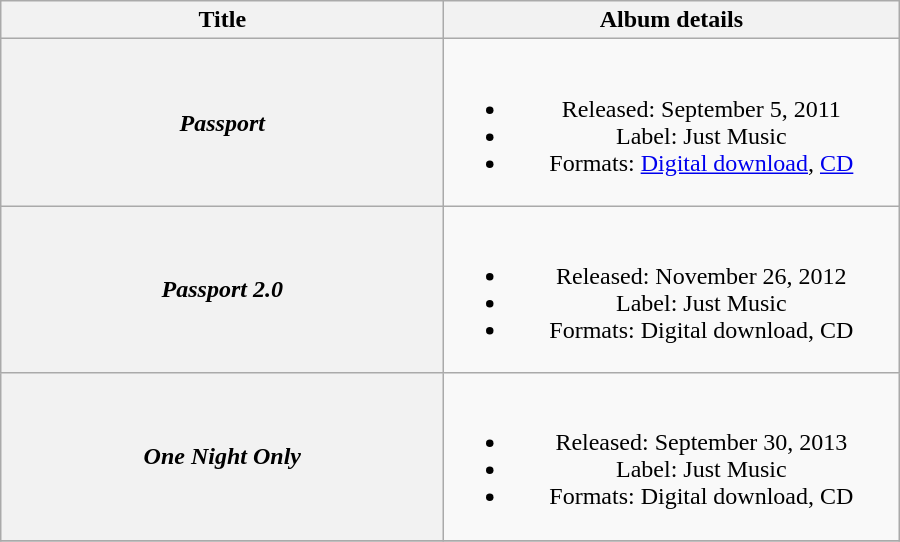<table class="wikitable plainrowheaders" style="text-align:center;">
<tr>
<th scope="col" style="width:18em;">Title</th>
<th scope="col" style="width:18.5em;">Album details</th>
</tr>
<tr>
<th scope="row"><em>Passport</em></th>
<td><br><ul><li>Released: September 5, 2011</li><li>Label: Just Music</li><li>Formats: <a href='#'>Digital download</a>, <a href='#'>CD</a></li></ul></td>
</tr>
<tr>
<th scope="row"><em>Passport 2.0</em></th>
<td><br><ul><li>Released: November 26, 2012</li><li>Label: Just Music</li><li>Formats: Digital download, CD</li></ul></td>
</tr>
<tr>
<th scope="row"><em>One Night Only</em></th>
<td><br><ul><li>Released: September 30, 2013</li><li>Label: Just Music</li><li>Formats: Digital download, CD</li></ul></td>
</tr>
<tr>
</tr>
</table>
